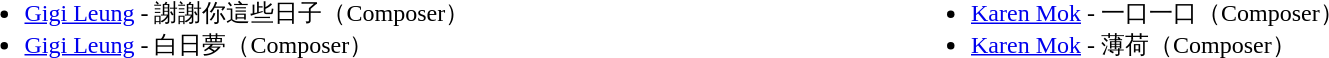<table border="0" cellpadding="5" width="100%">
<tr ---- valign="top">
<td width="50%"></td>
<td width="50%"></td>
</tr>
<tr ---->
<td valign="top"><br><ul><li><a href='#'>Gigi Leung</a> - 謝謝你這些日子（Composer）</li><li><a href='#'>Gigi Leung</a> - 白日夢（Composer）</li></ul></td>
<td valign="top"><br><ul><li><a href='#'>Karen Mok</a> - 一口一口（Composer）</li><li><a href='#'>Karen Mok</a> - 薄荷（Composer）</li></ul></td>
</tr>
</table>
